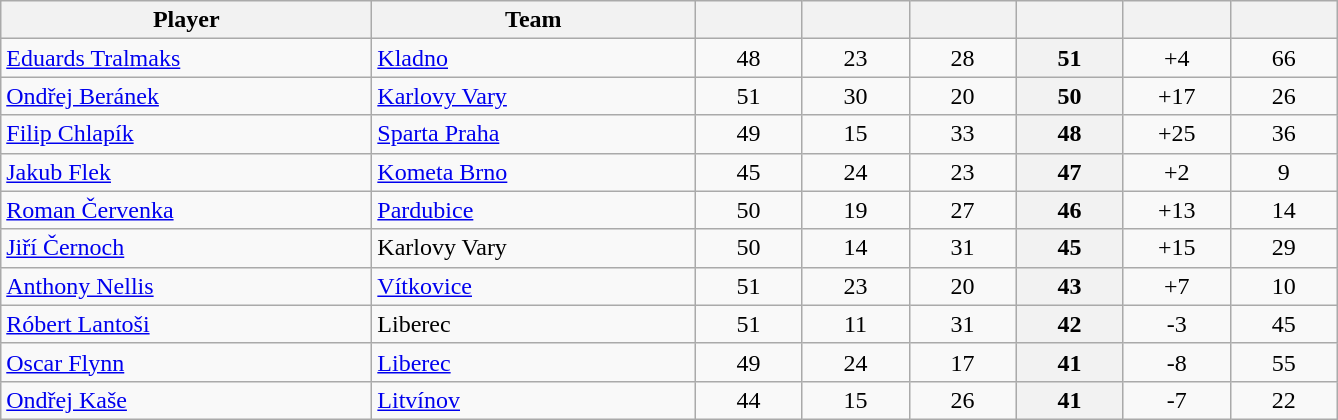<table class="wikitable sortable" style="text-align: center">
<tr>
<th style="width: 15em;">Player</th>
<th style="width: 13em;">Team</th>
<th style="width: 4em;"></th>
<th style="width: 4em;"></th>
<th style="width: 4em;"></th>
<th style="width: 4em;"></th>
<th style="width: 4em;"></th>
<th style="width: 4em;"></th>
</tr>
<tr>
<td style="text-align:left;"> <a href='#'>Eduards Tralmaks</a></td>
<td style="text-align:left;"><a href='#'>Kladno</a></td>
<td>48</td>
<td>23</td>
<td>28</td>
<th>51</th>
<td>+4</td>
<td>66</td>
</tr>
<tr>
<td style="text-align:left;"> <a href='#'>Ondřej Beránek</a></td>
<td style="text-align:left;"><a href='#'>Karlovy Vary</a></td>
<td>51</td>
<td>30</td>
<td>20</td>
<th>50</th>
<td>+17</td>
<td>26</td>
</tr>
<tr>
<td style="text-align:left;"> <a href='#'>Filip Chlapík</a></td>
<td style="text-align:left;"><a href='#'>Sparta Praha</a></td>
<td>49</td>
<td>15</td>
<td>33</td>
<th>48</th>
<td>+25</td>
<td>36</td>
</tr>
<tr>
<td style="text-align:left;"> <a href='#'>Jakub Flek</a></td>
<td style="text-align:left;"><a href='#'>Kometa Brno</a></td>
<td>45</td>
<td>24</td>
<td>23</td>
<th>47</th>
<td>+2</td>
<td>9</td>
</tr>
<tr>
<td style="text-align:left;"> <a href='#'>Roman Červenka</a></td>
<td style="text-align:left;"><a href='#'>Pardubice</a></td>
<td>50</td>
<td>19</td>
<td>27</td>
<th>46</th>
<td>+13</td>
<td>14</td>
</tr>
<tr>
<td style="text-align:left;"> <a href='#'>Jiří Černoch</a></td>
<td style="text-align:left;">Karlovy Vary</td>
<td>50</td>
<td>14</td>
<td>31</td>
<th>45</th>
<td>+15</td>
<td>29</td>
</tr>
<tr>
<td style="text-align:left;"> <a href='#'>Anthony Nellis</a></td>
<td style="text-align:left;"><a href='#'>Vítkovice</a></td>
<td>51</td>
<td>23</td>
<td>20</td>
<th>43</th>
<td>+7</td>
<td>10</td>
</tr>
<tr>
<td style="text-align:left;"> <a href='#'>Róbert Lantoši</a></td>
<td style="text-align:left;">Liberec</td>
<td>51</td>
<td>11</td>
<td>31</td>
<th>42</th>
<td>-3</td>
<td>45</td>
</tr>
<tr>
<td style="text-align:left;"> <a href='#'>Oscar Flynn</a></td>
<td style="text-align:left;"><a href='#'>Liberec</a></td>
<td>49</td>
<td>24</td>
<td>17</td>
<th>41</th>
<td>-8</td>
<td>55</td>
</tr>
<tr>
<td style="text-align:left;"> <a href='#'>Ondřej Kaše</a></td>
<td style="text-align:left;"><a href='#'>Litvínov</a></td>
<td>44</td>
<td>15</td>
<td>26</td>
<th>41</th>
<td>-7</td>
<td>22</td>
</tr>
</table>
